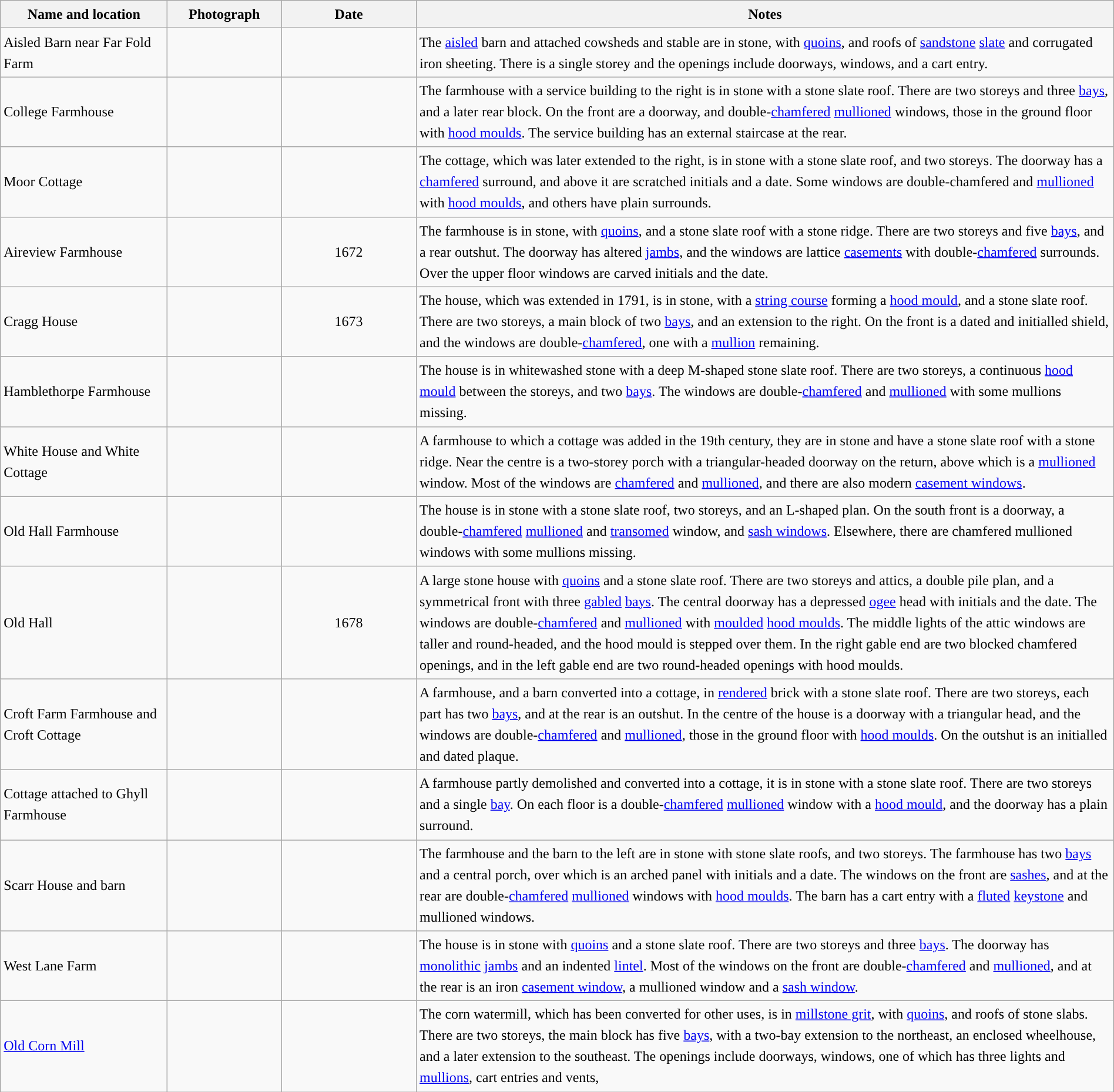<table class="wikitable sortable plainrowheaders" style="width:100%;border:0px;text-align:left;line-height:150%;">
<tr>
<th scope="col" style="width:150px">Name and location</th>
<th scope="col" style="width:100px" class="unsortable">Photograph</th>
<th scope="col" style="width:120px">Date</th>
<th scope="col" style="width:650px" class="unsortable">Notes</th>
</tr>
<tr>
<td>Aisled Barn near Far Fold Farm<br><small></small></td>
<td></td>
<td align="center"></td>
<td>The <a href='#'>aisled</a> barn and attached cowsheds and stable are in stone, with <a href='#'>quoins</a>, and roofs of <a href='#'>sandstone</a> <a href='#'>slate</a> and corrugated iron sheeting. There is a single storey and the openings include doorways, windows, and a cart entry.</td>
</tr>
<tr>
<td>College Farmhouse<br><small></small></td>
<td></td>
<td align="center"></td>
<td>The farmhouse with a service building to the right is in stone with a stone slate roof. There are two storeys and three <a href='#'>bays</a>, and a later rear block. On the front are a doorway, and double-<a href='#'>chamfered</a> <a href='#'>mullioned</a> windows, those in the ground floor with <a href='#'>hood moulds</a>. The service building has an external staircase at the rear.</td>
</tr>
<tr>
<td>Moor Cottage<br><small></small></td>
<td></td>
<td align="center"></td>
<td>The cottage, which was later extended to the right, is in stone with a stone slate roof, and two storeys. The doorway has a <a href='#'>chamfered</a> surround, and above it are scratched initials and a date. Some windows are double-chamfered and <a href='#'>mullioned</a> with <a href='#'>hood moulds</a>, and others have plain surrounds.</td>
</tr>
<tr>
<td>Aireview Farmhouse<br><small></small></td>
<td></td>
<td align="center">1672</td>
<td>The farmhouse is in stone, with <a href='#'>quoins</a>, and a stone slate roof with a stone ridge. There are two storeys and five <a href='#'>bays</a>, and a rear outshut. The doorway has altered <a href='#'>jambs</a>, and the windows are lattice <a href='#'>casements</a> with double-<a href='#'>chamfered</a> surrounds. Over the upper floor windows are carved initials and the date.</td>
</tr>
<tr>
<td>Cragg House<br><small></small></td>
<td></td>
<td align="center">1673</td>
<td>The house, which was extended in 1791, is in stone, with a <a href='#'>string course</a> forming a <a href='#'>hood mould</a>, and a stone slate roof. There are two storeys, a main block of two <a href='#'>bays</a>, and an extension to the right. On the front is a dated and initialled shield, and the windows are double-<a href='#'>chamfered</a>, one with a <a href='#'>mullion</a> remaining.</td>
</tr>
<tr>
<td>Hamblethorpe Farmhouse<br><small></small></td>
<td></td>
<td align="center"></td>
<td>The house is in whitewashed stone with a deep M-shaped stone slate roof. There are two storeys, a continuous <a href='#'>hood mould</a> between the storeys, and two <a href='#'>bays</a>. The windows are double-<a href='#'>chamfered</a> and <a href='#'>mullioned</a> with some mullions missing.</td>
</tr>
<tr>
<td>White House and White Cottage<br><small></small></td>
<td></td>
<td align="center"></td>
<td>A farmhouse to which a cottage was added in the 19th century, they are in stone and have a stone slate roof with a stone ridge. Near the centre is a two-storey porch with a triangular-headed doorway on the return, above which is a <a href='#'>mullioned</a> window. Most of the windows are <a href='#'>chamfered</a> and <a href='#'>mullioned</a>, and there are also modern <a href='#'>casement windows</a>.</td>
</tr>
<tr>
<td>Old Hall Farmhouse<br><small></small></td>
<td></td>
<td align="center"></td>
<td>The house is in stone with a stone slate roof, two storeys, and an L-shaped plan. On the south front is a doorway, a double-<a href='#'>chamfered</a> <a href='#'>mullioned</a> and <a href='#'>transomed</a> window, and <a href='#'>sash windows</a>. Elsewhere, there are chamfered mullioned windows with some mullions missing.</td>
</tr>
<tr>
<td>Old Hall<br><small></small></td>
<td></td>
<td align="center">1678</td>
<td>A large stone house with <a href='#'>quoins</a> and a stone slate roof. There are two storeys and attics, a double pile plan, and a symmetrical front with three <a href='#'>gabled</a> <a href='#'>bays</a>. The central doorway has a depressed <a href='#'>ogee</a> head with initials and the date. The windows are double-<a href='#'>chamfered</a> and <a href='#'>mullioned</a> with <a href='#'>moulded</a> <a href='#'>hood moulds</a>. The middle lights of the attic windows are taller and round-headed, and the hood mould is stepped over them. In the right gable end are two blocked chamfered openings, and in the left gable end are two round-headed openings with hood moulds.</td>
</tr>
<tr>
<td>Croft Farm Farmhouse and Croft Cottage<br><small></small></td>
<td></td>
<td align="center"></td>
<td>A farmhouse, and a barn converted into a cottage, in <a href='#'>rendered</a> brick with a stone slate roof. There are two storeys, each part has two <a href='#'>bays</a>, and at the rear is an outshut. In the centre of the house is a doorway with a triangular head, and the windows are double-<a href='#'>chamfered</a> and <a href='#'>mullioned</a>, those in the ground floor with <a href='#'>hood moulds</a>. On the outshut is an initialled and dated plaque.</td>
</tr>
<tr>
<td>Cottage attached to Ghyll Farmhouse<br><small></small></td>
<td></td>
<td align="center"></td>
<td>A farmhouse partly demolished and converted into a cottage, it is in stone with a stone slate roof. There are two storeys and a single <a href='#'>bay</a>. On each floor is a double-<a href='#'>chamfered</a> <a href='#'>mullioned</a> window with a <a href='#'>hood mould</a>, and the doorway has a plain surround.</td>
</tr>
<tr>
<td>Scarr House and barn<br><small></small></td>
<td></td>
<td align="center"></td>
<td>The farmhouse and the barn to the left are in stone with stone slate roofs, and two storeys. The farmhouse has two <a href='#'>bays</a> and a central porch, over which is an arched panel with initials and a date. The windows on the front are <a href='#'>sashes</a>, and at the rear are double-<a href='#'>chamfered</a> <a href='#'>mullioned</a> windows with <a href='#'>hood moulds</a>. The barn has a cart entry with a <a href='#'>fluted</a> <a href='#'>keystone</a> and mullioned windows.</td>
</tr>
<tr>
<td>West Lane Farm<br><small></small></td>
<td></td>
<td align="center"></td>
<td>The house is in stone with <a href='#'>quoins</a> and a stone slate roof. There are two storeys and three <a href='#'>bays</a>. The doorway has <a href='#'>monolithic</a> <a href='#'>jambs</a> and an indented <a href='#'> lintel</a>. Most of the windows on the front are double-<a href='#'>chamfered</a> and <a href='#'>mullioned</a>, and at the rear is an iron <a href='#'>casement window</a>, a mullioned window and a <a href='#'>sash window</a>.</td>
</tr>
<tr>
<td><a href='#'>Old Corn Mill</a><br><small></small></td>
<td></td>
<td align="center"></td>
<td>The corn watermill, which has been converted for other uses, is in <a href='#'>millstone grit</a>, with <a href='#'>quoins</a>, and roofs of stone slabs. There are two storeys, the main block has five <a href='#'>bays</a>, with a two-bay extension to the northeast, an enclosed wheelhouse, and a later extension to the southeast. The openings include doorways, windows, one of which has three lights and <a href='#'>mullions</a>, cart entries and vents, </td>
</tr>
<tr>
</tr>
</table>
